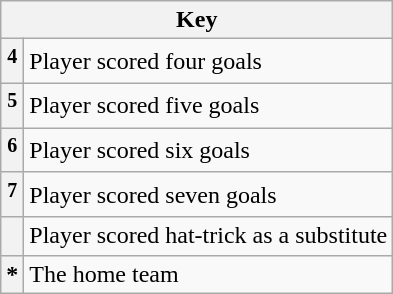<table class="wikitable plainrowheaders">
<tr>
<th colspan="2" scope="col">Key</th>
</tr>
<tr>
<th align="left" scope="row"><sup>4</sup></th>
<td align="left">Player scored four goals</td>
</tr>
<tr>
<th align="left" scope="row"><sup>5</sup></th>
<td align="left">Player scored five goals</td>
</tr>
<tr>
<th align="left" scope="row"><sup>6</sup></th>
<td align="left">Player scored six goals</td>
</tr>
<tr>
<th align="left" scope="row"><sup>7</sup></th>
<td align="left">Player scored seven goals</td>
</tr>
<tr>
<th align="left" scope="row"></th>
<td align="left">Player scored hat-trick as a substitute</td>
</tr>
<tr>
<th align="left" scope="row">*</th>
<td align="left">The home team</td>
</tr>
</table>
